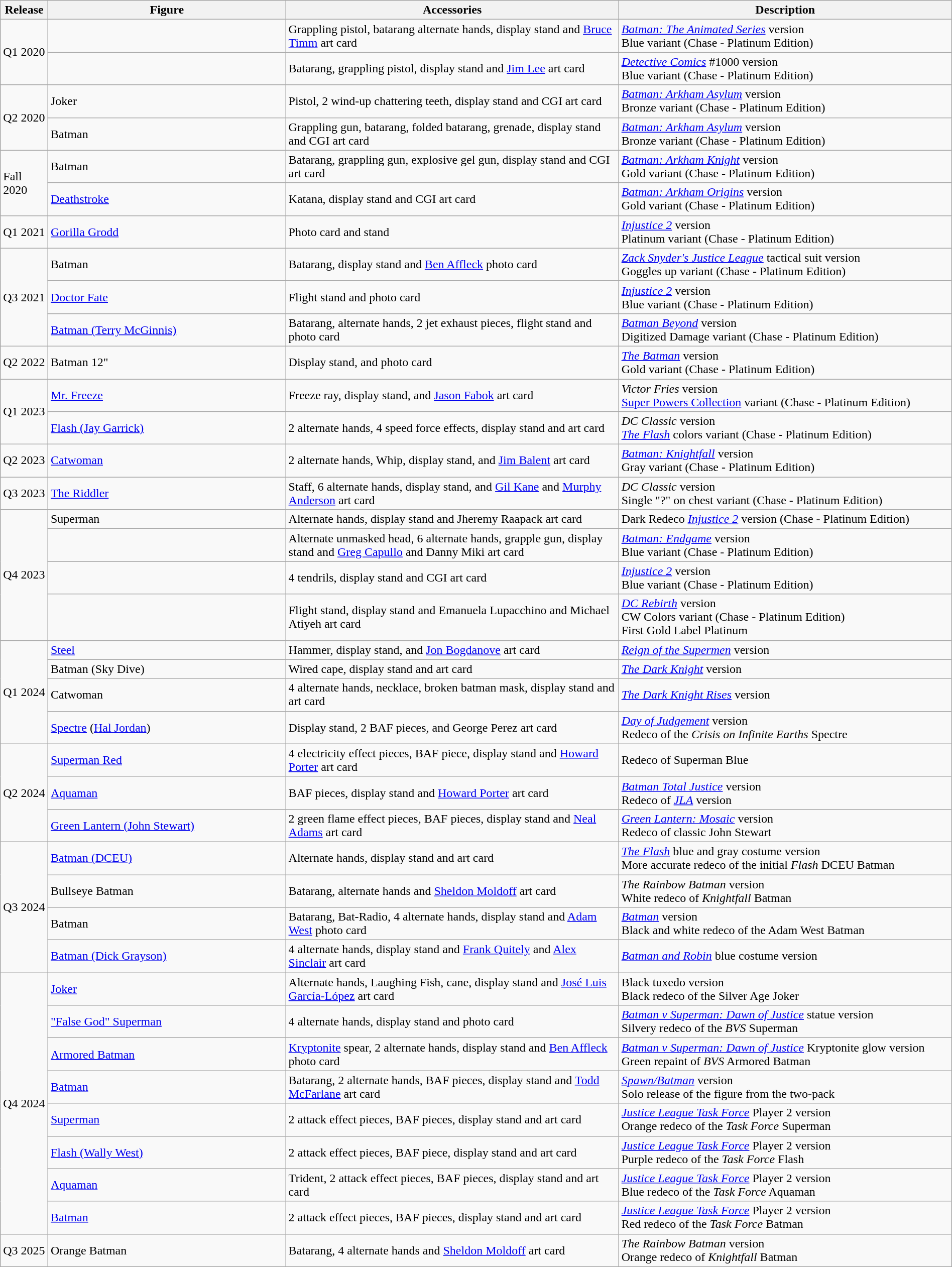<table class="wikitable" style="width:100%;">
<tr>
<th width=5%!scope="col">Release</th>
<th width=25%!scope="col">Figure</th>
<th width=35%!scope="col">Accessories</th>
<th width=35%!scope="col">Description</th>
</tr>
<tr>
<td rowspan=2>Q1 2020</td>
<td></td>
<td>Grappling pistol, batarang alternate hands, display stand and <a href='#'>Bruce Timm</a> art card</td>
<td><em><a href='#'>Batman: The Animated Series</a></em> version<br>Blue variant (Chase - Platinum Edition)</td>
</tr>
<tr>
<td></td>
<td>Batarang, grappling pistol, display stand and <a href='#'>Jim Lee</a> art card</td>
<td><em><a href='#'>Detective Comics</a></em> #1000 version<br>Blue variant (Chase - Platinum Edition)</td>
</tr>
<tr>
<td rowspan=2>Q2 2020</td>
<td>Joker</td>
<td>Pistol, 2 wind-up chattering teeth, display stand and CGI art card</td>
<td><em><a href='#'>Batman: Arkham Asylum</a></em> version<br>Bronze variant (Chase - Platinum Edition)</td>
</tr>
<tr>
<td>Batman</td>
<td>Grappling gun, batarang, folded batarang, grenade, display stand and CGI art card</td>
<td><em><a href='#'>Batman: Arkham Asylum</a></em> version<br>Bronze variant (Chase - Platinum Edition)</td>
</tr>
<tr>
<td rowspan=2>Fall 2020</td>
<td>Batman</td>
<td>Batarang, grappling gun, explosive gel gun, display stand and CGI art card</td>
<td><em><a href='#'>Batman: Arkham Knight</a></em> version<br>Gold variant (Chase - Platinum Edition)</td>
</tr>
<tr>
<td><a href='#'>Deathstroke</a></td>
<td>Katana, display stand and CGI art card</td>
<td><em><a href='#'>Batman: Arkham Origins</a></em> version<br>Gold variant (Chase - Platinum Edition)</td>
</tr>
<tr>
<td>Q1 2021</td>
<td><a href='#'>Gorilla Grodd</a></td>
<td>Photo card and stand</td>
<td><em><a href='#'>Injustice 2</a></em> version<br>Platinum variant (Chase - Platinum Edition)</td>
</tr>
<tr>
<td rowspan=3>Q3 2021</td>
<td>Batman</td>
<td>Batarang, display stand and <a href='#'>Ben Affleck</a> photo card</td>
<td><em><a href='#'>Zack Snyder's Justice League</a></em> tactical suit version<br>Goggles up variant (Chase - Platinum Edition)</td>
</tr>
<tr>
<td><a href='#'>Doctor Fate</a></td>
<td>Flight stand and photo card</td>
<td><em><a href='#'>Injustice 2</a></em> version<br>Blue variant (Chase - Platinum Edition)</td>
</tr>
<tr>
<td><a href='#'>Batman (Terry McGinnis)</a></td>
<td>Batarang, alternate hands, 2 jet exhaust pieces, flight stand and photo card</td>
<td><em><a href='#'>Batman Beyond</a></em> version<br>Digitized Damage variant	(Chase - Platinum Edition)</td>
</tr>
<tr>
<td>Q2 2022</td>
<td>Batman 12"</td>
<td>Display stand, and photo card</td>
<td><em><a href='#'>The Batman</a></em> version<br>Gold variant (Chase - Platinum Edition)</td>
</tr>
<tr>
<td rowspan=2>Q1 2023</td>
<td><a href='#'>Mr. Freeze</a></td>
<td>Freeze ray, display stand, and <a href='#'>Jason Fabok</a> art card</td>
<td><em>Victor Fries</em> version<br><a href='#'>Super Powers Collection</a> variant (Chase - Platinum Edition)</td>
</tr>
<tr>
<td><a href='#'>Flash (Jay Garrick)</a></td>
<td>2 alternate hands, 4 speed force effects, display stand and art card</td>
<td><em>DC Classic</em> version<br><em><a href='#'>The Flash</a></em> colors variant (Chase - Platinum Edition)</td>
</tr>
<tr>
<td>Q2 2023</td>
<td><a href='#'>Catwoman</a></td>
<td>2 alternate hands, Whip, display stand, and <a href='#'>Jim Balent</a> art card</td>
<td><em><a href='#'>Batman: Knightfall</a></em> version<br>Gray variant (Chase - Platinum Edition)</td>
</tr>
<tr>
<td>Q3 2023</td>
<td><a href='#'>The Riddler</a></td>
<td>Staff, 6 alternate hands, display stand, and <a href='#'>Gil Kane</a> and <a href='#'>Murphy Anderson</a> art card</td>
<td><em>DC Classic</em> version<br>Single "?" on chest variant (Chase - Platinum Edition)</td>
</tr>
<tr>
<td rowspan=4>Q4 2023</td>
<td>Superman</td>
<td>Alternate hands, display stand and Jheremy Raapack art card</td>
<td>Dark Redeco <em><a href='#'>Injustice 2</a></em> version (Chase - Platinum Edition)</td>
</tr>
<tr>
<td></td>
<td>Alternate unmasked head, 6 alternate hands, grapple gun, display stand and <a href='#'>Greg Capullo</a> and Danny Miki art card</td>
<td><em><a href='#'>Batman: Endgame</a></em> version<br>Blue variant (Chase - Platinum Edition)</td>
</tr>
<tr>
<td></td>
<td>4 tendrils, display stand and CGI art card</td>
<td><em><a href='#'>Injustice 2</a></em> version<br>Blue variant (Chase - Platinum Edition)</td>
</tr>
<tr>
<td></td>
<td>Flight stand, display stand and Emanuela Lupacchino and Michael Atiyeh art card</td>
<td><em><a href='#'>DC Rebirth</a></em> version<br>CW Colors variant (Chase - Platinum Edition)<br>First Gold Label Platinum</td>
</tr>
<tr>
<td rowspan=4>Q1 2024</td>
<td><a href='#'>Steel</a></td>
<td>Hammer, display stand, and <a href='#'>Jon Bogdanove</a> art card</td>
<td><em><a href='#'>Reign of the Supermen</a></em> version</td>
</tr>
<tr>
<td>Batman (Sky Dive)</td>
<td>Wired cape, display stand and art card</td>
<td><em><a href='#'>The Dark Knight</a></em> version</td>
</tr>
<tr>
<td>Catwoman</td>
<td>4 alternate hands, necklace, broken batman mask, display stand and art card</td>
<td><em><a href='#'>The Dark Knight Rises</a></em> version</td>
</tr>
<tr>
<td><a href='#'>Spectre</a> (<a href='#'>Hal Jordan</a>)</td>
<td>Display stand, 2 BAF pieces, and George Perez art card</td>
<td><em><a href='#'>Day of Judgement</a></em> version<br>Redeco of the <em>Crisis on Infinite Earths</em> Spectre</td>
</tr>
<tr>
<td rowspan=3>Q2 2024</td>
<td><a href='#'>Superman Red</a></td>
<td>4 electricity effect pieces, BAF piece, display stand and <a href='#'>Howard Porter</a> art card</td>
<td>Redeco of Superman Blue</td>
</tr>
<tr>
<td><a href='#'>Aquaman</a></td>
<td>BAF pieces, display stand and <a href='#'>Howard Porter</a> art card</td>
<td><em><a href='#'>Batman Total Justice</a></em> version<br>Redeco of <em><a href='#'>JLA</a></em> version</td>
</tr>
<tr>
<td><a href='#'>Green Lantern (John Stewart)</a></td>
<td>2 green flame effect pieces, BAF pieces, display stand and <a href='#'>Neal Adams</a> art card</td>
<td><em><a href='#'>Green Lantern: Mosaic</a></em> version<br>Redeco of classic John Stewart</td>
</tr>
<tr>
<td rowspan=4>Q3 2024</td>
<td><a href='#'>Batman (DCEU)</a></td>
<td>Alternate hands, display stand and art card</td>
<td><em><a href='#'>The Flash</a></em> blue and gray costume version<br>More accurate redeco of the initial <em>Flash</em> DCEU Batman</td>
</tr>
<tr>
<td>Bullseye Batman</td>
<td>Batarang, alternate hands and <a href='#'>Sheldon Moldoff</a> art card</td>
<td><em>The Rainbow Batman</em> version<br>White redeco of <em>Knightfall</em> Batman</td>
</tr>
<tr>
<td>Batman</td>
<td>Batarang, Bat-Radio, 4 alternate hands, display stand and <a href='#'>Adam West</a> photo card</td>
<td><em><a href='#'>Batman</a></em> version<br>Black and white redeco of the Adam West Batman</td>
</tr>
<tr>
<td><a href='#'>Batman (Dick Grayson)</a></td>
<td>4 alternate hands, display stand and <a href='#'>Frank Quitely</a> and <a href='#'>Alex Sinclair</a> art card</td>
<td><em><a href='#'>Batman and Robin</a></em> blue costume version</td>
</tr>
<tr>
<td rowspan=8>Q4 2024</td>
<td><a href='#'>Joker</a></td>
<td>Alternate hands, Laughing Fish, cane, display stand and <a href='#'>José Luis García-López</a> art card</td>
<td>Black tuxedo version<br>Black redeco of the Silver Age Joker</td>
</tr>
<tr>
<td><a href='#'>"False God" Superman</a></td>
<td>4 alternate hands, display stand and photo card</td>
<td><em><a href='#'>Batman v Superman: Dawn of Justice</a></em> statue version<br>Silvery redeco of the <em>BVS</em> Superman</td>
</tr>
<tr>
<td><a href='#'>Armored Batman</a></td>
<td><a href='#'>Kryptonite</a> spear, 2 alternate hands, display stand and <a href='#'>Ben Affleck</a> photo card</td>
<td><em><a href='#'>Batman v Superman: Dawn of Justice</a></em> Kryptonite glow version<br>Green repaint of <em>BVS</em> Armored Batman</td>
</tr>
<tr>
<td><a href='#'>Batman</a></td>
<td>Batarang, 2 alternate hands, BAF pieces, display stand and <a href='#'>Todd McFarlane</a> art card</td>
<td><em><a href='#'>Spawn/Batman</a></em> version<br>Solo release of the figure from the two-pack</td>
</tr>
<tr>
<td><a href='#'>Superman</a></td>
<td>2 attack effect pieces, BAF pieces, display stand and art card</td>
<td><em><a href='#'>Justice League Task Force</a></em> Player 2 version<br>Orange redeco of the <em>Task Force</em> Superman</td>
</tr>
<tr>
<td><a href='#'>Flash (Wally West)</a></td>
<td>2 attack effect pieces, BAF piece, display stand and art card</td>
<td><em><a href='#'>Justice League Task Force</a></em> Player 2 version<br>Purple redeco of the <em>Task Force</em> Flash</td>
</tr>
<tr>
<td><a href='#'>Aquaman</a></td>
<td>Trident, 2 attack effect pieces, BAF pieces, display stand and art card</td>
<td><em><a href='#'>Justice League Task Force</a></em> Player 2 version<br>Blue redeco of the <em>Task Force</em> Aquaman</td>
</tr>
<tr>
<td><a href='#'>Batman</a></td>
<td>2 attack effect pieces, BAF pieces, display stand and art card</td>
<td><em><a href='#'>Justice League Task Force</a></em> Player 2 version<br>Red redeco of the <em>Task Force</em> Batman</td>
</tr>
<tr>
<td>Q3 2025</td>
<td>Orange Batman</td>
<td>Batarang, 4 alternate hands and <a href='#'>Sheldon Moldoff</a> art card</td>
<td><em>The Rainbow Batman</em> version<br>Orange redeco of <em>Knightfall</em> Batman</td>
</tr>
</table>
